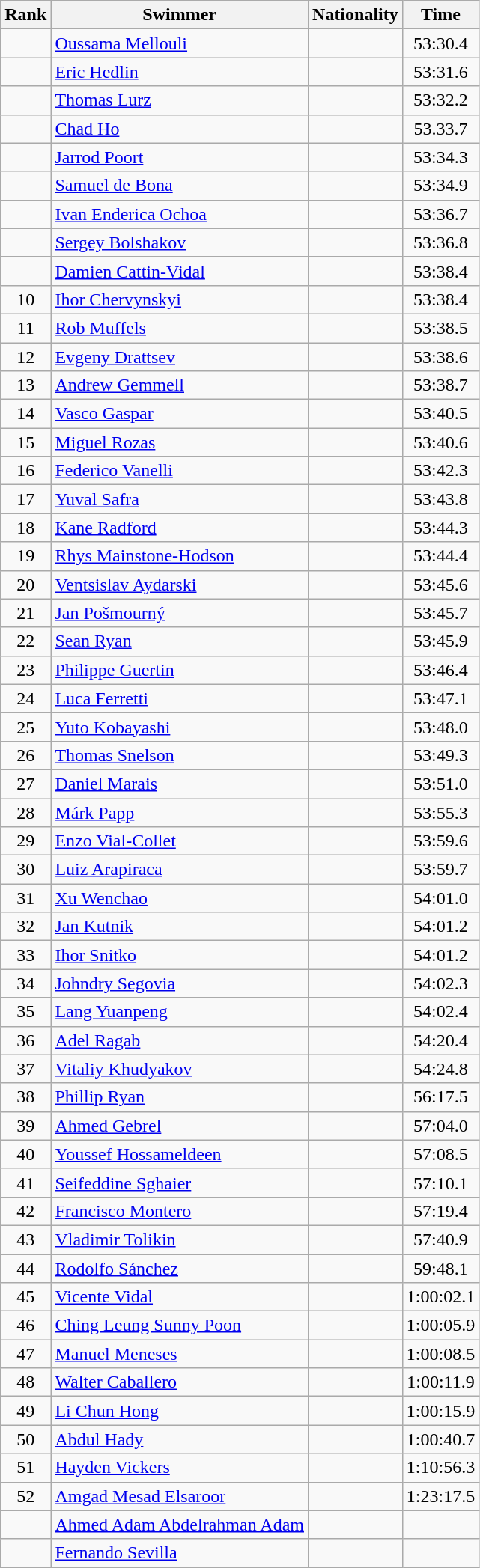<table class="wikitable sortable" border="1" style="text-align:center">
<tr>
<th>Rank</th>
<th>Swimmer</th>
<th>Nationality</th>
<th>Time</th>
</tr>
<tr>
<td></td>
<td align=left><a href='#'>Oussama Mellouli</a></td>
<td align=left></td>
<td>53:30.4</td>
</tr>
<tr>
<td></td>
<td align=left><a href='#'>Eric Hedlin</a></td>
<td align=left></td>
<td>53:31.6</td>
</tr>
<tr>
<td></td>
<td align=left><a href='#'>Thomas Lurz</a></td>
<td align=left></td>
<td>53:32.2</td>
</tr>
<tr>
<td></td>
<td align=left><a href='#'>Chad Ho</a></td>
<td align=left></td>
<td>53.33.7</td>
</tr>
<tr>
<td></td>
<td align=left><a href='#'>Jarrod Poort</a></td>
<td align=left></td>
<td>53:34.3</td>
</tr>
<tr>
<td></td>
<td align=left><a href='#'>Samuel de Bona</a></td>
<td align=left></td>
<td>53:34.9</td>
</tr>
<tr>
<td></td>
<td align=left><a href='#'>Ivan Enderica Ochoa</a></td>
<td align=left></td>
<td>53:36.7</td>
</tr>
<tr>
<td></td>
<td align=left><a href='#'>Sergey Bolshakov</a></td>
<td align=left></td>
<td>53:36.8</td>
</tr>
<tr>
<td></td>
<td align=left><a href='#'>Damien Cattin-Vidal</a></td>
<td align=left></td>
<td>53:38.4</td>
</tr>
<tr>
<td>10</td>
<td align=left><a href='#'>Ihor Chervynskyi</a></td>
<td align=left></td>
<td>53:38.4</td>
</tr>
<tr>
<td>11</td>
<td align=left><a href='#'>Rob Muffels</a></td>
<td align=left></td>
<td>53:38.5</td>
</tr>
<tr>
<td>12</td>
<td align=left><a href='#'>Evgeny Drattsev</a></td>
<td align=left></td>
<td>53:38.6</td>
</tr>
<tr>
<td>13</td>
<td align=left><a href='#'>Andrew Gemmell</a></td>
<td align=left></td>
<td>53:38.7</td>
</tr>
<tr>
<td>14</td>
<td align=left><a href='#'>Vasco Gaspar</a></td>
<td align=left></td>
<td>53:40.5</td>
</tr>
<tr>
<td>15</td>
<td align=left><a href='#'>Miguel Rozas</a></td>
<td align=left></td>
<td>53:40.6</td>
</tr>
<tr>
<td>16</td>
<td align=left><a href='#'>Federico Vanelli</a></td>
<td align=left></td>
<td>53:42.3</td>
</tr>
<tr>
<td>17</td>
<td align=left><a href='#'>Yuval Safra</a></td>
<td align=left></td>
<td>53:43.8</td>
</tr>
<tr>
<td>18</td>
<td align=left><a href='#'>Kane Radford</a></td>
<td align=left></td>
<td>53:44.3</td>
</tr>
<tr>
<td>19</td>
<td align=left><a href='#'>Rhys Mainstone-Hodson</a></td>
<td align=left></td>
<td>53:44.4</td>
</tr>
<tr>
<td>20</td>
<td align=left><a href='#'>Ventsislav Aydarski</a></td>
<td align=left></td>
<td>53:45.6</td>
</tr>
<tr>
<td>21</td>
<td align=left><a href='#'>Jan Pošmourný</a></td>
<td align=left></td>
<td>53:45.7</td>
</tr>
<tr>
<td>22</td>
<td align=left><a href='#'>Sean Ryan</a></td>
<td align=left></td>
<td>53:45.9</td>
</tr>
<tr>
<td>23</td>
<td align=left><a href='#'>Philippe Guertin</a></td>
<td align=left></td>
<td>53:46.4</td>
</tr>
<tr>
<td>24</td>
<td align=left><a href='#'>Luca Ferretti</a></td>
<td align=left></td>
<td>53:47.1</td>
</tr>
<tr>
<td>25</td>
<td align=left><a href='#'>Yuto Kobayashi</a></td>
<td align=left></td>
<td>53:48.0</td>
</tr>
<tr>
<td>26</td>
<td align=left><a href='#'>Thomas Snelson</a></td>
<td align=left></td>
<td>53:49.3</td>
</tr>
<tr>
<td>27</td>
<td align=left><a href='#'>Daniel Marais</a></td>
<td align=left></td>
<td>53:51.0</td>
</tr>
<tr>
<td>28</td>
<td align=left><a href='#'>Márk Papp</a></td>
<td align=left></td>
<td>53:55.3</td>
</tr>
<tr>
<td>29</td>
<td align=left><a href='#'>Enzo Vial-Collet</a></td>
<td align=left></td>
<td>53:59.6</td>
</tr>
<tr>
<td>30</td>
<td align=left><a href='#'>Luiz Arapiraca</a></td>
<td align=left></td>
<td>53:59.7</td>
</tr>
<tr>
<td>31</td>
<td align=left><a href='#'>Xu Wenchao</a></td>
<td align=left></td>
<td>54:01.0</td>
</tr>
<tr>
<td>32</td>
<td align=left><a href='#'>Jan Kutnik</a></td>
<td align=left></td>
<td>54:01.2</td>
</tr>
<tr>
<td>33</td>
<td align=left><a href='#'>Ihor Snitko</a></td>
<td align=left></td>
<td>54:01.2</td>
</tr>
<tr>
<td>34</td>
<td align=left><a href='#'>Johndry Segovia</a></td>
<td align=left></td>
<td>54:02.3</td>
</tr>
<tr>
<td>35</td>
<td align=left><a href='#'>Lang Yuanpeng</a></td>
<td align=left></td>
<td>54:02.4</td>
</tr>
<tr>
<td>36</td>
<td align=left><a href='#'>Adel Ragab</a></td>
<td align=left></td>
<td>54:20.4</td>
</tr>
<tr>
<td>37</td>
<td align=left><a href='#'>Vitaliy Khudyakov</a></td>
<td align=left></td>
<td>54:24.8</td>
</tr>
<tr>
<td>38</td>
<td align=left><a href='#'>Phillip Ryan</a></td>
<td align=left></td>
<td>56:17.5</td>
</tr>
<tr>
<td>39</td>
<td align=left><a href='#'>Ahmed Gebrel</a></td>
<td align=left></td>
<td>57:04.0</td>
</tr>
<tr>
<td>40</td>
<td align=left><a href='#'>Youssef Hossameldeen</a></td>
<td align=left></td>
<td>57:08.5</td>
</tr>
<tr>
<td>41</td>
<td align=left><a href='#'>Seifeddine Sghaier</a></td>
<td align=left></td>
<td>57:10.1</td>
</tr>
<tr>
<td>42</td>
<td align=left><a href='#'>Francisco Montero</a></td>
<td align=left></td>
<td>57:19.4</td>
</tr>
<tr>
<td>43</td>
<td align=left><a href='#'>Vladimir Tolikin</a></td>
<td align=left></td>
<td>57:40.9</td>
</tr>
<tr>
<td>44</td>
<td align=left><a href='#'>Rodolfo Sánchez</a></td>
<td align=left></td>
<td>59:48.1</td>
</tr>
<tr>
<td>45</td>
<td align=left><a href='#'>Vicente Vidal</a></td>
<td align=left></td>
<td>1:00:02.1</td>
</tr>
<tr>
<td>46</td>
<td align=left><a href='#'>Ching Leung Sunny Poon</a></td>
<td align=left></td>
<td>1:00:05.9</td>
</tr>
<tr>
<td>47</td>
<td align=left><a href='#'>Manuel Meneses</a></td>
<td align=left></td>
<td>1:00:08.5</td>
</tr>
<tr>
<td>48</td>
<td align=left><a href='#'>Walter Caballero</a></td>
<td align=left></td>
<td>1:00:11.9</td>
</tr>
<tr>
<td>49</td>
<td align=left><a href='#'>Li Chun Hong</a></td>
<td align=left></td>
<td>1:00:15.9</td>
</tr>
<tr>
<td>50</td>
<td align=left><a href='#'>Abdul Hady</a></td>
<td align=left></td>
<td>1:00:40.7</td>
</tr>
<tr>
<td>51</td>
<td align=left><a href='#'>Hayden Vickers</a></td>
<td align=left></td>
<td>1:10:56.3</td>
</tr>
<tr>
<td>52</td>
<td align=left><a href='#'>Amgad Mesad Elsaroor</a></td>
<td align=left></td>
<td>1:23:17.5</td>
</tr>
<tr>
<td></td>
<td align=left><a href='#'>Ahmed Adam Abdelrahman Adam</a></td>
<td align=left></td>
<td></td>
</tr>
<tr>
<td></td>
<td align=left><a href='#'>Fernando Sevilla</a></td>
<td align=left></td>
<td></td>
</tr>
</table>
